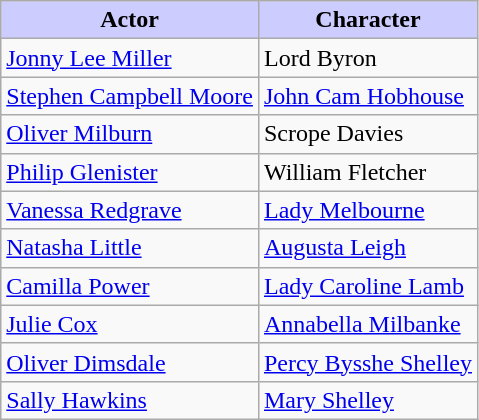<table class="wikitable sortable">
<tr style="text-align:center;">
<th style="background:#CCCCFF;">Actor</th>
<th style="background:#CCCCFF;">Character</th>
</tr>
<tr>
<td><a href='#'>Jonny Lee Miller</a></td>
<td>Lord Byron</td>
</tr>
<tr>
<td><a href='#'>Stephen Campbell Moore</a></td>
<td><a href='#'>John Cam Hobhouse</a></td>
</tr>
<tr>
<td><a href='#'>Oliver Milburn</a></td>
<td>Scrope Davies</td>
</tr>
<tr>
<td><a href='#'>Philip Glenister</a></td>
<td>William Fletcher</td>
</tr>
<tr>
<td><a href='#'>Vanessa Redgrave</a></td>
<td><a href='#'>Lady Melbourne</a></td>
</tr>
<tr>
<td><a href='#'>Natasha Little</a></td>
<td><a href='#'>Augusta Leigh</a></td>
</tr>
<tr>
<td><a href='#'>Camilla Power</a></td>
<td><a href='#'>Lady Caroline Lamb</a></td>
</tr>
<tr>
<td><a href='#'>Julie Cox</a></td>
<td><a href='#'>Annabella Milbanke</a></td>
</tr>
<tr>
<td><a href='#'>Oliver Dimsdale</a></td>
<td><a href='#'>Percy Bysshe Shelley</a></td>
</tr>
<tr>
<td><a href='#'>Sally Hawkins</a></td>
<td><a href='#'>Mary Shelley</a></td>
</tr>
</table>
